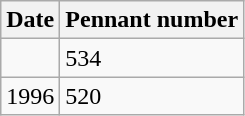<table class="wikitable">
<tr>
<th>Date</th>
<th>Pennant number</th>
</tr>
<tr>
<td></td>
<td>534</td>
</tr>
<tr>
<td>1996</td>
<td>520</td>
</tr>
</table>
